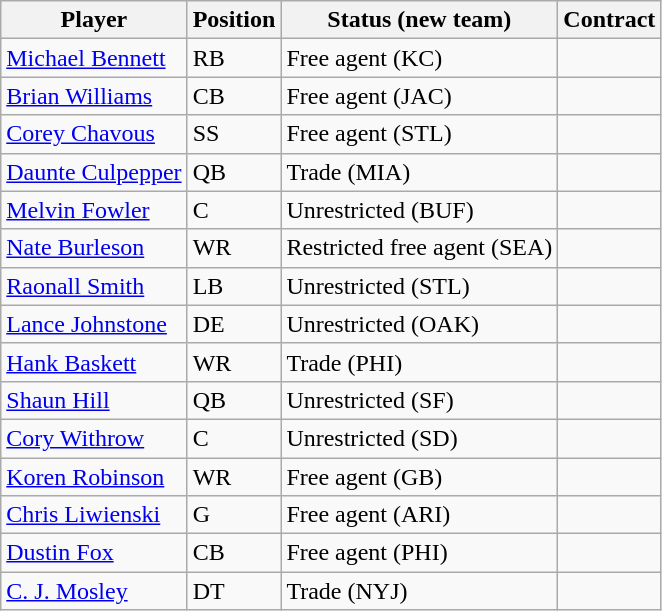<table class="wikitable">
<tr>
<th>Player</th>
<th>Position</th>
<th>Status (new team)</th>
<th>Contract</th>
</tr>
<tr>
<td><a href='#'>Michael Bennett</a></td>
<td>RB</td>
<td>Free agent (KC)</td>
<td></td>
</tr>
<tr>
<td><a href='#'>Brian Williams</a></td>
<td>CB</td>
<td>Free agent (JAC)</td>
<td></td>
</tr>
<tr>
<td><a href='#'>Corey Chavous</a></td>
<td>SS</td>
<td>Free agent (STL)</td>
<td></td>
</tr>
<tr>
<td><a href='#'>Daunte Culpepper</a></td>
<td>QB</td>
<td>Trade (MIA)</td>
<td></td>
</tr>
<tr>
<td><a href='#'>Melvin Fowler</a></td>
<td>C</td>
<td>Unrestricted (BUF)</td>
<td></td>
</tr>
<tr>
<td><a href='#'>Nate Burleson</a></td>
<td>WR</td>
<td>Restricted free agent (SEA)</td>
<td></td>
</tr>
<tr>
<td><a href='#'>Raonall Smith</a></td>
<td>LB</td>
<td>Unrestricted (STL)</td>
<td></td>
</tr>
<tr>
<td><a href='#'>Lance Johnstone</a></td>
<td>DE</td>
<td>Unrestricted (OAK)</td>
<td></td>
</tr>
<tr>
<td><a href='#'>Hank Baskett</a></td>
<td>WR</td>
<td>Trade (PHI)</td>
<td></td>
</tr>
<tr>
<td><a href='#'>Shaun Hill</a></td>
<td>QB</td>
<td>Unrestricted (SF)</td>
<td></td>
</tr>
<tr>
<td><a href='#'>Cory Withrow</a></td>
<td>C</td>
<td>Unrestricted (SD)</td>
<td></td>
</tr>
<tr>
<td><a href='#'>Koren Robinson</a></td>
<td>WR</td>
<td>Free agent (GB)</td>
<td></td>
</tr>
<tr>
<td><a href='#'>Chris Liwienski</a></td>
<td>G</td>
<td>Free agent (ARI)</td>
<td></td>
</tr>
<tr>
<td><a href='#'>Dustin Fox</a></td>
<td>CB</td>
<td>Free agent (PHI)</td>
<td></td>
</tr>
<tr>
<td><a href='#'>C. J. Mosley</a></td>
<td>DT</td>
<td>Trade (NYJ)</td>
<td></td>
</tr>
</table>
